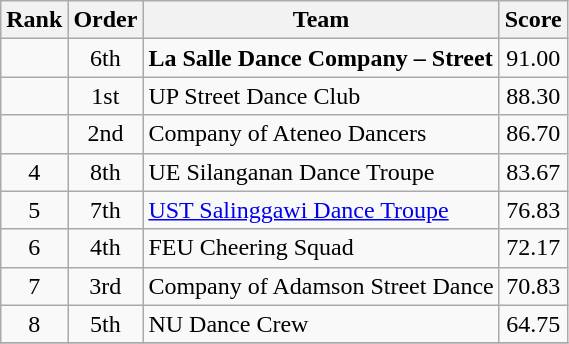<table class=wikitable style="text-align:center;">
<tr>
<th>Rank</th>
<th>Order</th>
<th>Team</th>
<th>Score</th>
</tr>
<tr>
<td></td>
<td>6th</td>
<td align=left><strong> La Salle Dance Company – Street</strong></td>
<td>91.00</td>
</tr>
<tr>
<td></td>
<td>1st</td>
<td align=left> UP Street Dance Club</td>
<td>88.30</td>
</tr>
<tr>
<td></td>
<td>2nd</td>
<td align=left> Company of Ateneo Dancers</td>
<td>86.70</td>
</tr>
<tr>
<td>4</td>
<td>8th</td>
<td align=left> UE Silanganan Dance Troupe</td>
<td>83.67</td>
</tr>
<tr>
<td>5</td>
<td>7th</td>
<td align=left> <a href='#'>UST Salinggawi Dance Troupe</a></td>
<td>76.83</td>
</tr>
<tr>
<td>6</td>
<td>4th</td>
<td align=left> FEU Cheering Squad</td>
<td>72.17</td>
</tr>
<tr>
<td>7</td>
<td>3rd</td>
<td align=left> Company of Adamson Street Dance</td>
<td>70.83</td>
</tr>
<tr>
<td>8</td>
<td>5th</td>
<td align=left> NU Dance Crew</td>
<td>64.75</td>
</tr>
<tr>
</tr>
</table>
